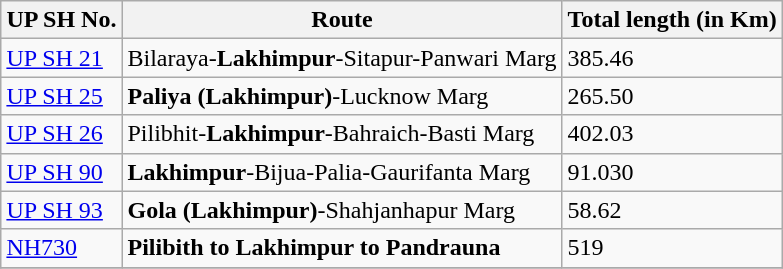<table class="wikitable sortable" style="float: right;">
<tr>
<th>UP SH No.</th>
<th>Route</th>
<th>Total length (in Km)</th>
</tr>
<tr>
<td><a href='#'>UP SH 21</a></td>
<td>Bilaraya-<strong>Lakhimpur</strong>-Sitapur-Panwari Marg</td>
<td>385.46</td>
</tr>
<tr>
<td><a href='#'>UP SH 25</a></td>
<td><strong>Paliya (Lakhimpur)</strong>-Lucknow Marg</td>
<td>265.50</td>
</tr>
<tr>
<td><a href='#'>UP SH 26</a></td>
<td>Pilibhit-<strong>Lakhimpur</strong>-Bahraich-Basti Marg</td>
<td>402.03</td>
</tr>
<tr>
<td><a href='#'>UP SH 90</a></td>
<td><strong>Lakhimpur</strong>-Bijua-Palia-Gaurifanta Marg</td>
<td>91.030</td>
</tr>
<tr>
<td><a href='#'>UP SH 93</a></td>
<td><strong>Gola (Lakhimpur)</strong>-Shahjanhapur Marg</td>
<td>58.62</td>
</tr>
<tr>
<td><a href='#'>NH730</a></td>
<td><strong>Pilibith to Lakhimpur to Pandrauna</strong></td>
<td>519</td>
</tr>
<tr>
</tr>
</table>
